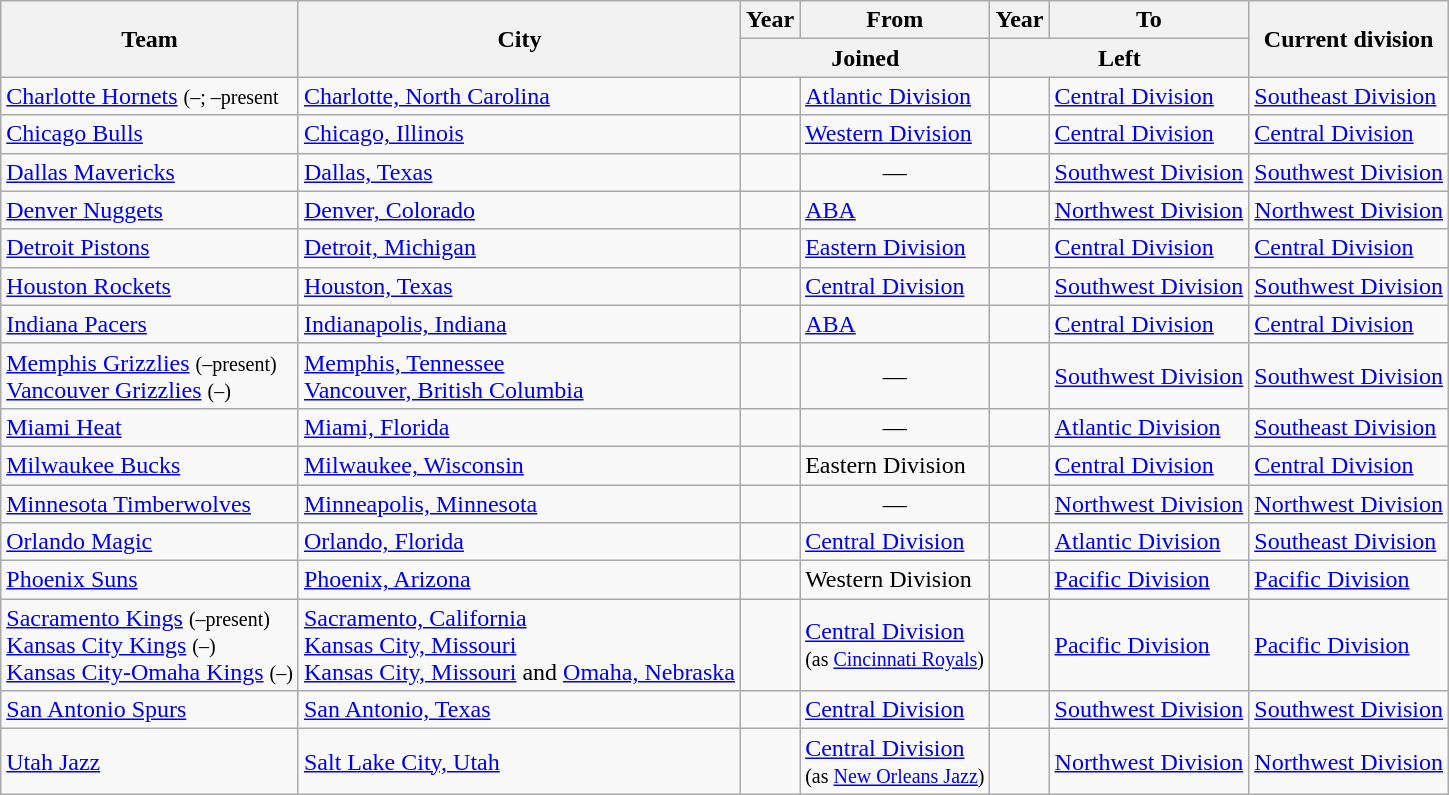<table class="wikitable sortable">
<tr>
<th rowspan="2">Team</th>
<th rowspan="2">City</th>
<th>Year</th>
<th>From</th>
<th>Year</th>
<th>To</th>
<th rowspan="2">Current division</th>
</tr>
<tr class="unsortable">
<th colspan="2">Joined</th>
<th colspan="2">Left</th>
</tr>
<tr>
<td><a href='#'>Charlotte Hornets</a> <small>(–; –present</small></td>
<td><a href='#'>Charlotte, North Carolina</a></td>
<td></td>
<td><a href='#'>Atlantic Division</a></td>
<td></td>
<td><a href='#'>Central Division</a></td>
<td><a href='#'>Southeast Division</a></td>
</tr>
<tr>
<td><a href='#'>Chicago Bulls</a></td>
<td><a href='#'>Chicago, Illinois</a></td>
<td></td>
<td><a href='#'>Western Division</a></td>
<td></td>
<td><a href='#'>Central Division</a></td>
<td><a href='#'>Central Division</a></td>
</tr>
<tr>
<td><a href='#'>Dallas Mavericks</a></td>
<td><a href='#'>Dallas, Texas</a></td>
<td></td>
<td align="center">—</td>
<td></td>
<td><a href='#'>Southwest Division</a></td>
<td><a href='#'>Southwest Division</a></td>
</tr>
<tr>
<td><a href='#'>Denver Nuggets</a></td>
<td><a href='#'>Denver, Colorado</a></td>
<td></td>
<td><a href='#'>ABA</a></td>
<td></td>
<td><a href='#'>Northwest Division</a></td>
<td><a href='#'>Northwest Division</a></td>
</tr>
<tr>
<td><a href='#'>Detroit Pistons</a></td>
<td><a href='#'>Detroit, Michigan</a></td>
<td></td>
<td><a href='#'>Eastern Division</a></td>
<td></td>
<td><a href='#'>Central Division</a></td>
<td><a href='#'>Central Division</a></td>
</tr>
<tr>
<td><a href='#'>Houston Rockets</a></td>
<td><a href='#'>Houston, Texas</a></td>
<td></td>
<td><a href='#'>Central Division</a></td>
<td></td>
<td><a href='#'>Southwest Division</a></td>
<td><a href='#'>Southwest Division</a></td>
</tr>
<tr>
<td><a href='#'>Indiana Pacers</a></td>
<td><a href='#'>Indianapolis, Indiana</a></td>
<td></td>
<td><a href='#'>ABA</a></td>
<td></td>
<td><a href='#'>Central Division</a></td>
<td><a href='#'>Central Division</a></td>
</tr>
<tr>
<td><a href='#'>Memphis Grizzlies</a> <small>(–present)</small><br><a href='#'>Vancouver Grizzlies</a> <small>(–)</small></td>
<td><a href='#'>Memphis, Tennessee</a><br><a href='#'>Vancouver, British Columbia</a></td>
<td></td>
<td align="center">—</td>
<td></td>
<td><a href='#'>Southwest Division</a></td>
<td><a href='#'>Southwest Division</a></td>
</tr>
<tr>
<td><a href='#'>Miami Heat</a></td>
<td><a href='#'>Miami, Florida</a></td>
<td></td>
<td align="center">—</td>
<td></td>
<td><a href='#'>Atlantic Division</a></td>
<td><a href='#'>Southeast Division</a></td>
</tr>
<tr>
<td><a href='#'>Milwaukee Bucks</a></td>
<td><a href='#'>Milwaukee, Wisconsin</a></td>
<td></td>
<td>Eastern Division</td>
<td></td>
<td><a href='#'>Central Division</a></td>
<td><a href='#'>Central Division</a></td>
</tr>
<tr>
<td><a href='#'>Minnesota Timberwolves</a></td>
<td><a href='#'>Minneapolis, Minnesota</a></td>
<td></td>
<td align="center">—</td>
<td></td>
<td><a href='#'>Northwest Division</a></td>
<td><a href='#'>Northwest Division</a></td>
</tr>
<tr>
<td><a href='#'>Orlando Magic</a></td>
<td><a href='#'>Orlando, Florida</a></td>
<td></td>
<td><a href='#'>Central Division</a></td>
<td></td>
<td><a href='#'>Atlantic Division</a></td>
<td><a href='#'>Southeast Division</a></td>
</tr>
<tr>
<td><a href='#'>Phoenix Suns</a></td>
<td><a href='#'>Phoenix, Arizona</a></td>
<td></td>
<td>Western Division</td>
<td></td>
<td><a href='#'>Pacific Division</a></td>
<td><a href='#'>Pacific Division</a></td>
</tr>
<tr>
<td><a href='#'>Sacramento Kings</a> <small>(–present)</small><br><a href='#'>Kansas City Kings</a> <small>(–)</small><br><a href='#'>Kansas City-Omaha Kings</a> <small>(–)</small></td>
<td><a href='#'>Sacramento, California</a><br><a href='#'>Kansas City, Missouri</a><br><a href='#'>Kansas City, Missouri</a> and <a href='#'>Omaha, Nebraska</a></td>
<td></td>
<td><a href='#'>Central Division</a><br><small>(as <a href='#'>Cincinnati Royals</a>)</small></td>
<td></td>
<td><a href='#'>Pacific Division</a></td>
<td><a href='#'>Pacific Division</a></td>
</tr>
<tr>
<td><a href='#'>San Antonio Spurs</a></td>
<td><a href='#'>San Antonio, Texas</a></td>
<td></td>
<td><a href='#'>Central Division</a></td>
<td></td>
<td><a href='#'>Southwest Division</a></td>
<td><a href='#'>Southwest Division</a></td>
</tr>
<tr>
<td><a href='#'>Utah Jazz</a></td>
<td><a href='#'>Salt Lake City, Utah</a></td>
<td></td>
<td><a href='#'>Central Division</a><br><small>(as <a href='#'>New Orleans Jazz</a>)</small></td>
<td></td>
<td><a href='#'>Northwest Division</a></td>
<td><a href='#'>Northwest Division</a></td>
</tr>
</table>
